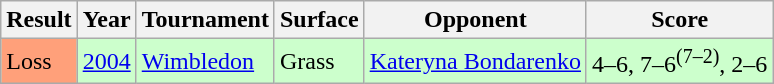<table class="sortable wikitable">
<tr>
<th>Result</th>
<th>Year</th>
<th>Tournament</th>
<th>Surface</th>
<th>Opponent</th>
<th class=unsortable>Score</th>
</tr>
<tr style="background:#ccffcc;">
<td style="background:#ffa07a;">Loss</td>
<td><a href='#'>2004</a></td>
<td><a href='#'>Wimbledon</a></td>
<td>Grass</td>
<td> <a href='#'>Kateryna Bondarenko</a></td>
<td>4–6, 7–6<sup>(7–2)</sup>, 2–6</td>
</tr>
</table>
